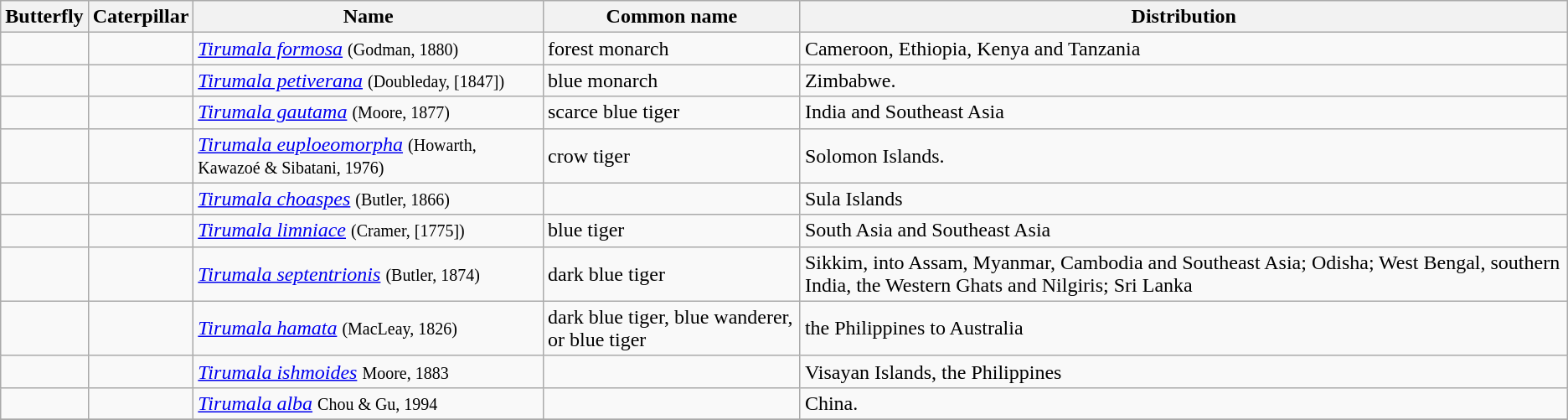<table class="wikitable sortable">
<tr>
<th>Butterfly</th>
<th>Caterpillar</th>
<th>Name</th>
<th>Common name</th>
<th>Distribution</th>
</tr>
<tr>
<td></td>
<td></td>
<td><em><a href='#'>Tirumala formosa</a></em> <small>(Godman, 1880)</small></td>
<td>forest monarch</td>
<td>Cameroon, Ethiopia, Kenya and Tanzania</td>
</tr>
<tr>
<td></td>
<td></td>
<td><em><a href='#'>Tirumala petiverana</a></em> <small>(Doubleday, [1847])</small></td>
<td>blue monarch</td>
<td>Zimbabwe.</td>
</tr>
<tr>
<td></td>
<td></td>
<td><em><a href='#'>Tirumala gautama</a></em> <small>(Moore, 1877)</small></td>
<td>scarce blue tiger</td>
<td>India and Southeast Asia</td>
</tr>
<tr>
<td></td>
<td></td>
<td><em><a href='#'>Tirumala euploeomorpha</a></em> <small>(Howarth, Kawazoé & Sibatani, 1976)</small></td>
<td>crow tiger</td>
<td>Solomon Islands.</td>
</tr>
<tr>
<td></td>
<td></td>
<td><em><a href='#'>Tirumala choaspes</a></em> <small>(Butler, 1866)</small></td>
<td></td>
<td>Sula Islands</td>
</tr>
<tr>
<td></td>
<td></td>
<td><em><a href='#'>Tirumala limniace</a></em> <small>(Cramer, [1775])</small></td>
<td>blue tiger</td>
<td>South Asia and Southeast Asia</td>
</tr>
<tr>
<td></td>
<td></td>
<td><em><a href='#'>Tirumala septentrionis</a></em> <small>(Butler, 1874)</small></td>
<td>dark blue tiger</td>
<td>Sikkim, into Assam, Myanmar, Cambodia and Southeast Asia; Odisha; West Bengal, southern India, the Western Ghats and Nilgiris; Sri Lanka</td>
</tr>
<tr>
<td></td>
<td></td>
<td><em><a href='#'>Tirumala hamata</a></em> <small>(MacLeay, 1826)</small></td>
<td>dark blue tiger, blue wanderer, or blue tiger</td>
<td>the Philippines to Australia</td>
</tr>
<tr>
<td></td>
<td></td>
<td><em><a href='#'>Tirumala ishmoides</a></em> <small>Moore, 1883</small></td>
<td></td>
<td>Visayan Islands, the Philippines</td>
</tr>
<tr>
<td></td>
<td></td>
<td><em><a href='#'>Tirumala alba</a></em> <small>Chou & Gu, 1994</small></td>
<td></td>
<td>China.</td>
</tr>
<tr>
</tr>
</table>
